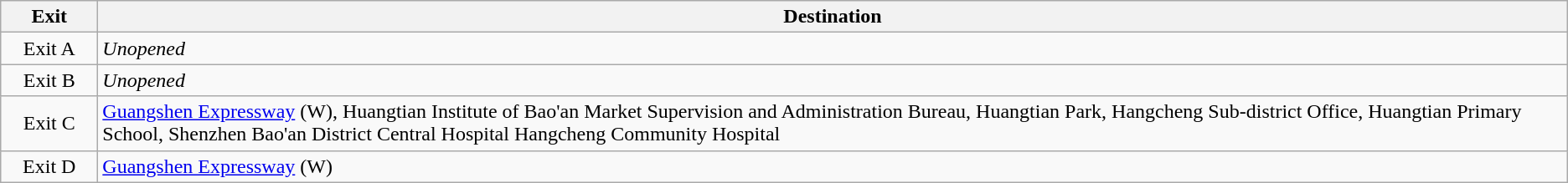<table class="wikitable">
<tr>
<th style="width:70px">Exit</th>
<th>Destination</th>
</tr>
<tr>
<td align=center>Exit A</td>
<td><em>Unopened</em></td>
</tr>
<tr>
<td align=center>Exit B</td>
<td><em>Unopened</em></td>
</tr>
<tr>
<td align=center>Exit C</td>
<td><a href='#'>Guangshen Expressway</a> (W), Huangtian Institute of Bao'an Market Supervision and Administration Bureau, Huangtian Park, Hangcheng Sub-district Office, Huangtian Primary School, Shenzhen Bao'an District Central Hospital Hangcheng Community Hospital</td>
</tr>
<tr>
<td align=center>Exit D</td>
<td><a href='#'>Guangshen Expressway</a> (W)</td>
</tr>
</table>
